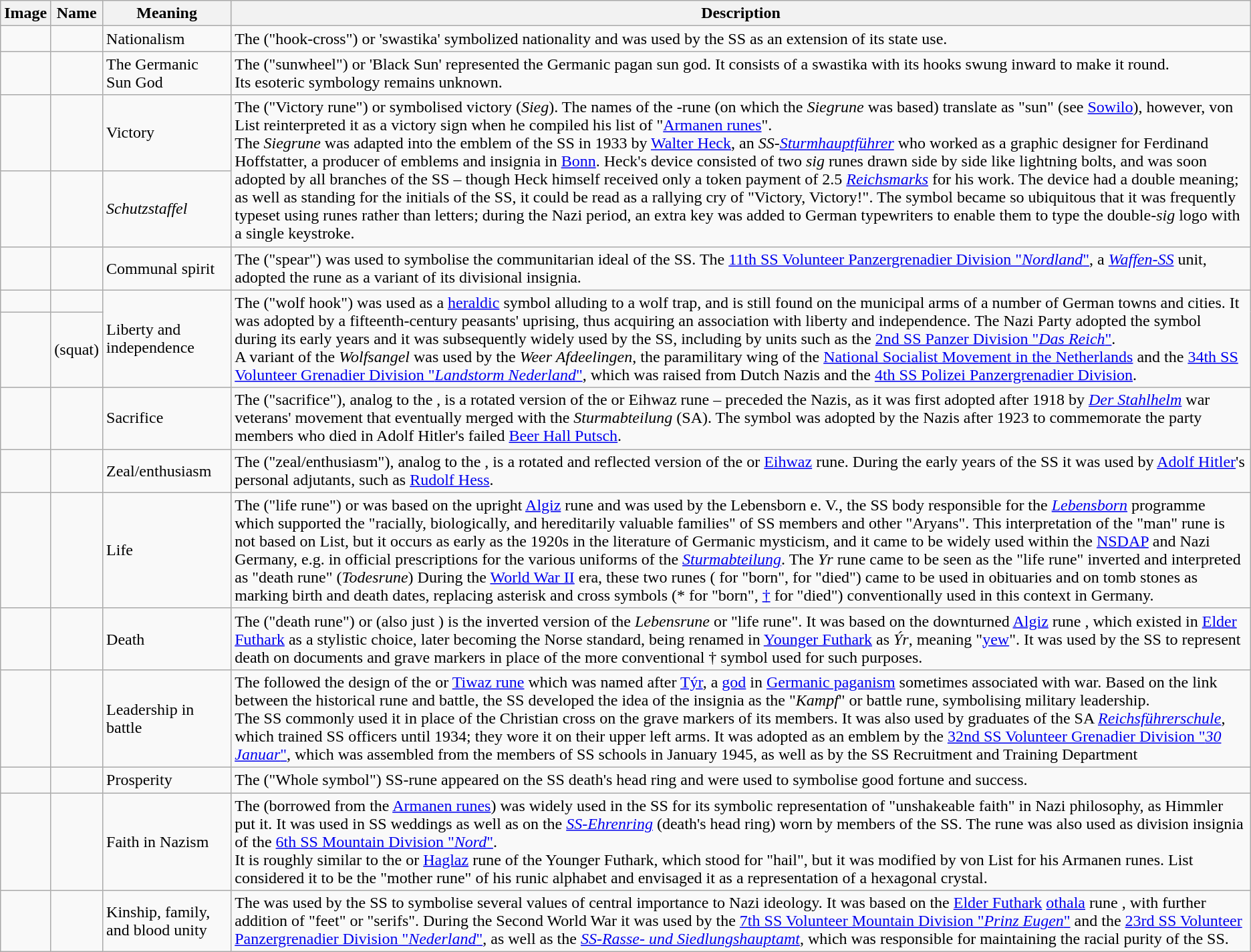<table class="wikitable">
<tr>
<th>Image</th>
<th>Name</th>
<th>Meaning</th>
<th>Description</th>
</tr>
<tr>
<td></td>
<td></td>
<td>Nationalism</td>
<td>The  ("hook-cross") or 'swastika' symbolized nationality and was used by the SS as an extension of its state use.</td>
</tr>
<tr>
<td></td>
<td></td>
<td>The Germanic Sun God</td>
<td>The  ("sunwheel") or 'Black Sun' represented the Germanic pagan sun god. It consists of a swastika with its hooks swung inward to make it round.<br>Its esoteric symbology remains unknown.</td>
</tr>
<tr>
<td></td>
<td></td>
<td>Victory</td>
<td rowspan=2>The  ("Victory rune") or  symbolised victory (<em>Sieg</em>). The names of the -rune (on which the <em>Siegrune</em> was based) translate as "sun" (see <a href='#'>Sowilo</a>), however, von List reinterpreted it as a victory sign when he compiled his list of "<a href='#'>Armanen runes</a>".<br>The <em>Siegrune</em> was adapted into the emblem of the SS in 1933 by <a href='#'>Walter Heck</a>, an <em>SS-<a href='#'>Sturmhauptführer</a></em> who worked as a graphic designer for Ferdinand Hoffstatter, a producer of emblems and insignia in <a href='#'>Bonn</a>. Heck's device consisted of two <em>sig</em> runes drawn side by side like lightning bolts, and was soon adopted by all branches of the SS – though Heck himself received only a token payment of 2.5 <a href='#'><em>Reichsmarks</em></a> for his work. The device had a double meaning; as well as standing for the initials of the SS, it could be read as a rallying cry of "Victory, Victory!". The symbol became so ubiquitous that it was frequently typeset using runes rather than letters; during the Nazi period, an extra key was added to German typewriters to enable them to type the double-<em>sig</em> logo with a single keystroke.</td>
</tr>
<tr>
<td></td>
<td></td>
<td><em>Schutzstaffel</em></td>
</tr>
<tr>
<td></td>
<td></td>
<td>Communal spirit</td>
<td>The  ("spear") was used to symbolise the communitarian ideal of the SS. The <a href='#'>11th SS Volunteer Panzergrenadier Division "<em>Nordland</em>"</a>, a <em><a href='#'>Waffen-SS</a></em> unit, adopted the rune as a variant of its divisional insignia.</td>
</tr>
<tr>
<td></td>
<td></td>
<td rowspan=2>Liberty and independence</td>
<td rowspan=2>The  ("wolf hook") was used as a <a href='#'>heraldic</a> symbol alluding to a wolf trap, and is still found on the municipal arms of a number of German towns and cities. It was adopted by a fifteenth-century peasants' uprising, thus acquiring an association with liberty and independence. The Nazi Party adopted the symbol during its early years and it was subsequently widely used by the SS, including by units such as the <a href='#'>2nd SS Panzer Division "<em>Das Reich</em>"</a>.<br>A variant of the <em>Wolfsangel</em> was used by the <em>Weer Afdeelingen</em>, the paramilitary wing of the <a href='#'>National Socialist Movement in the Netherlands</a> and the <a href='#'>34th SS Volunteer Grenadier Division "<em>Landstorm Nederland</em>"</a>, which was raised from Dutch Nazis and the <a href='#'>4th SS Polizei Panzergrenadier Division</a>.</td>
</tr>
<tr>
<td></td>
<td> (squat)</td>
</tr>
<tr>
<td></td>
<td></td>
<td>Sacrifice</td>
<td>The  ("sacrifice"), analog to the , is a rotated version of the  or Eihwaz rune – preceded the Nazis, as it was first adopted after 1918 by <em><a href='#'>Der Stahlhelm</a></em> war veterans' movement that eventually merged with the <em>Sturmabteilung</em> (SA). The symbol was adopted by the Nazis after 1923 to commemorate the party members who died in Adolf Hitler's failed <a href='#'>Beer Hall Putsch</a>.</td>
</tr>
<tr>
<td></td>
<td></td>
<td>Zeal/enthusiasm</td>
<td>The  ("zeal/enthusiasm"), analog to the , is a rotated and reflected version of the  or <a href='#'>Eihwaz</a> rune. During the early years of the SS it was used by <a href='#'>Adolf Hitler</a>'s personal adjutants, such as <a href='#'>Rudolf Hess</a>.</td>
</tr>
<tr>
<td></td>
<td></td>
<td>Life</td>
<td>The  ("life rune") or  was based on the upright <a href='#'>Algiz</a> rune  and was used by the Lebensborn e. V., the SS body responsible for the <em><a href='#'>Lebensborn</a></em> programme which supported the "racially, biologically, and hereditarily valuable families" of SS members and other "Aryans". This interpretation of the "man" rune is not based on List, but it occurs as early as the 1920s in the literature of Germanic mysticism, and it came to be widely used within the <a href='#'>NSDAP</a> and Nazi Germany, e.g. in official prescriptions for the various uniforms of the <em><a href='#'>Sturmabteilung</a></em>. The <em>Yr</em> rune came to be seen as the "life rune" inverted and interpreted as "death rune" (<em>Todesrune</em>) During the <a href='#'>World War II</a> era, these two runes ( for "born",  for "died") came to be used in obituaries and on tomb stones as marking birth and death dates, replacing asterisk and cross symbols (* for "born", <a href='#'>†</a> for "died") conventionally used in this context in Germany.</td>
</tr>
<tr>
<td></td>
<td></td>
<td>Death</td>
<td>The  ("death rune") or  (also just ) is the inverted version of the <em>Lebensrune</em> or "life rune". It was based on the downturned <a href='#'>Algiz</a> rune , which existed in <a href='#'>Elder Futhark</a> as a stylistic choice, later becoming the Norse standard, being renamed in <a href='#'>Younger Futhark</a> as <em>Ýr</em>, meaning "<a href='#'>yew</a>". It was used by the SS to represent death on documents and grave markers in place of the more conventional † symbol used for such purposes.</td>
</tr>
<tr>
<td></td>
<td></td>
<td>Leadership in battle</td>
<td>The  followed the design of the  or <a href='#'>Tiwaz rune</a> which was named after <a href='#'>Týr</a>, a <a href='#'>god</a> in <a href='#'>Germanic paganism</a> sometimes associated with war. Based on the link between the historical rune and battle, the SS developed the idea of the insignia as the "<em>Kampf</em>" or battle rune, symbolising military leadership.<br>The SS commonly used it in place of the Christian cross on the grave markers of its members. It was also used by graduates of the SA <em><a href='#'>Reichsführerschule</a></em>, which trained SS officers until 1934; they wore it on their upper left arms. It was adopted as an emblem by the <a href='#'>32nd SS Volunteer Grenadier Division "<em>30 Januar</em>"</a>, which was assembled from the members of SS schools in January 1945, as well as by the SS Recruitment and Training Department</td>
</tr>
<tr>
<td></td>
<td></td>
<td>Prosperity</td>
<td>The  ("Whole symbol") SS-rune appeared on the SS death's head ring and were used to symbolise good fortune and success.</td>
</tr>
<tr>
<td></td>
<td></td>
<td>Faith in Nazism</td>
<td>The  (borrowed from the <a href='#'>Armanen runes</a>) was widely used in the SS for its symbolic representation of "unshakeable faith" in Nazi philosophy, as Himmler put it. It was used in SS weddings as well as on the <em><a href='#'>SS-Ehrenring</a></em> (death's head ring) worn by members of the SS. The rune was also used as division insignia of the <a href='#'>6th SS Mountain Division "<em>Nord</em>"</a>.<br>It is roughly similar to the  or <a href='#'>Haglaz</a> rune of the Younger Futhark, which stood for "hail", but it was modified by von List for his Armanen runes. List considered it to be the "mother rune" of his runic alphabet and envisaged it as a representation of a hexagonal crystal.</td>
</tr>
<tr>
<td></td>
<td></td>
<td>Kinship, family, and blood unity</td>
<td>The  was used by the SS to symbolise several values of central importance to Nazi ideology. It was based on the <a href='#'>Elder Futhark</a> <a href='#'>othala</a> rune , with further addition of "feet" or "serifs". During the Second World War it was used by the <a href='#'>7th SS Volunteer Mountain Division "<em>Prinz Eugen</em>"</a> and the <a href='#'>23rd SS Volunteer Panzergrenadier Division "<em>Nederland</em>"</a>, as well as the <a href='#'><em>SS-Rasse- und Siedlungshauptamt</em></a>, which was responsible for maintaining the racial purity of the SS.</td>
</tr>
</table>
